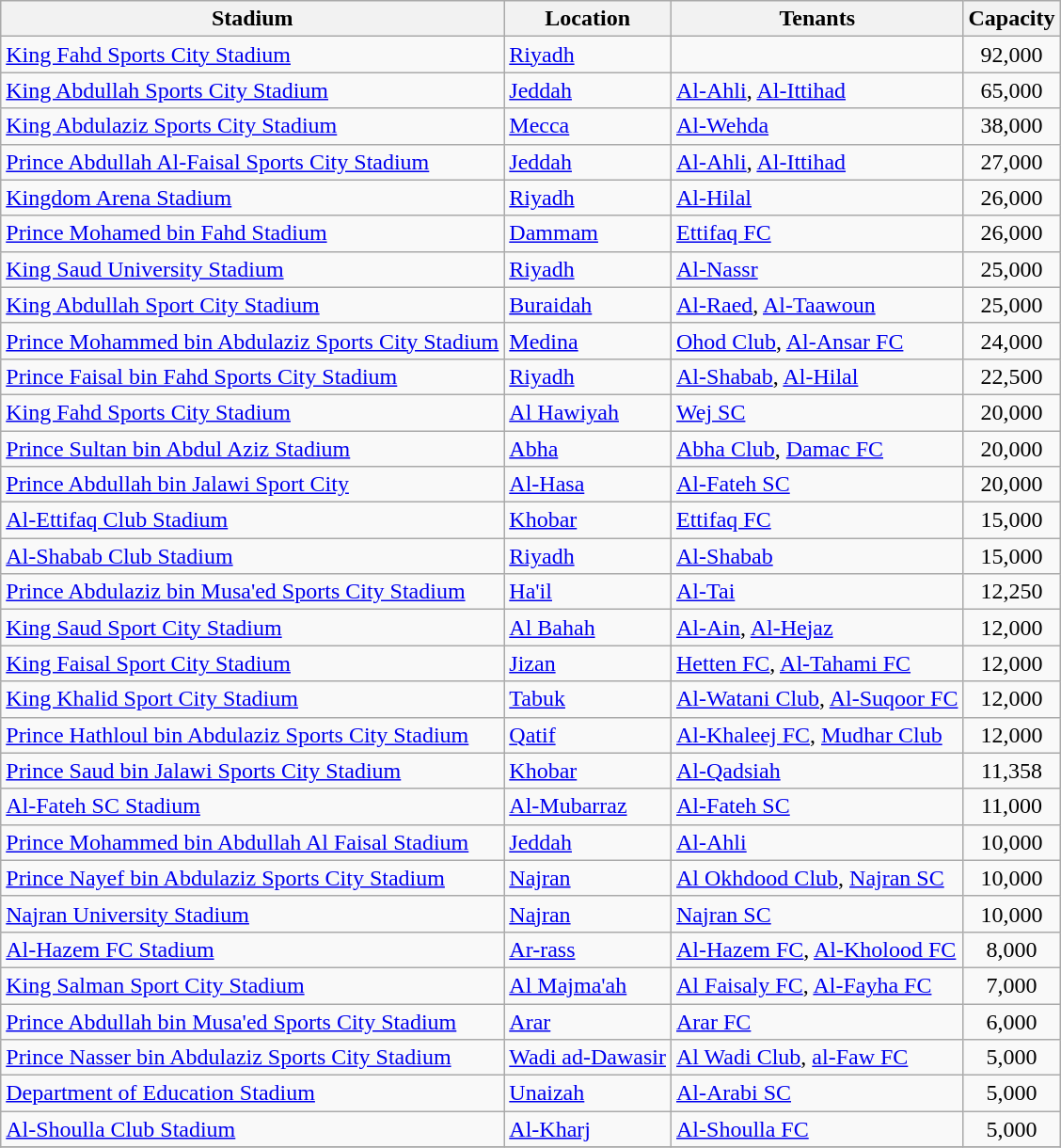<table class="wikitable sortable">
<tr>
<th>Stadium</th>
<th>Location</th>
<th>Tenants</th>
<th>Capacity</th>
</tr>
<tr>
<td><a href='#'>King Fahd Sports City Stadium</a></td>
<td><a href='#'>Riyadh</a></td>
<td></td>
<td style="text-align:center;">92,000</td>
</tr>
<tr>
<td><a href='#'>King Abdullah Sports City Stadium</a></td>
<td><a href='#'>Jeddah</a></td>
<td><a href='#'>Al-Ahli</a>, <a href='#'>Al-Ittihad</a></td>
<td style="text-align:center;">65,000</td>
</tr>
<tr>
<td><a href='#'>King Abdulaziz Sports City Stadium</a></td>
<td><a href='#'>Mecca</a></td>
<td><a href='#'>Al-Wehda</a></td>
<td style="text-align:center;">38,000</td>
</tr>
<tr>
<td><a href='#'>Prince Abdullah Al-Faisal Sports City Stadium</a></td>
<td><a href='#'>Jeddah</a></td>
<td><a href='#'>Al-Ahli</a>, <a href='#'>Al-Ittihad</a></td>
<td style="text-align:center;">27,000</td>
</tr>
<tr>
<td><a href='#'>Kingdom Arena Stadium</a></td>
<td><a href='#'>Riyadh</a></td>
<td><a href='#'>Al-Hilal</a></td>
<td style="text-align:center;">26,000</td>
</tr>
<tr>
<td><a href='#'>Prince Mohamed bin Fahd Stadium</a></td>
<td><a href='#'>Dammam</a></td>
<td><a href='#'>Ettifaq FC</a></td>
<td style="text-align:center;">26,000</td>
</tr>
<tr>
<td><a href='#'>King Saud University Stadium</a></td>
<td><a href='#'>Riyadh</a></td>
<td><a href='#'>Al-Nassr</a></td>
<td style="text-align:center;">25,000</td>
</tr>
<tr>
<td><a href='#'>King Abdullah Sport City Stadium</a></td>
<td><a href='#'>Buraidah</a></td>
<td><a href='#'>Al-Raed</a>, <a href='#'>Al-Taawoun</a></td>
<td style="text-align:center;">25,000</td>
</tr>
<tr>
<td><a href='#'>Prince Mohammed bin Abdulaziz Sports City Stadium</a></td>
<td><a href='#'>Medina</a></td>
<td><a href='#'>Ohod Club</a>, <a href='#'>Al-Ansar FC</a></td>
<td style="text-align:center;">24,000</td>
</tr>
<tr>
<td><a href='#'>Prince Faisal bin Fahd Sports City Stadium</a></td>
<td><a href='#'>Riyadh</a></td>
<td><a href='#'>Al-Shabab</a>, <a href='#'>Al-Hilal</a></td>
<td style="text-align:center;">22,500</td>
</tr>
<tr>
<td><a href='#'>King Fahd Sports City Stadium</a></td>
<td><a href='#'>Al Hawiyah</a></td>
<td><a href='#'>Wej SC</a></td>
<td style="text-align:center;">20,000</td>
</tr>
<tr>
<td><a href='#'>Prince Sultan bin Abdul Aziz Stadium</a></td>
<td><a href='#'>Abha</a></td>
<td><a href='#'>Abha Club</a>, <a href='#'>Damac FC</a></td>
<td style="text-align:center;">20,000</td>
</tr>
<tr>
<td><a href='#'>Prince Abdullah bin Jalawi Sport City</a></td>
<td><a href='#'>Al-Hasa</a></td>
<td><a href='#'>Al-Fateh SC</a></td>
<td style="text-align:center;">20,000</td>
</tr>
<tr>
<td><a href='#'>Al-Ettifaq Club Stadium</a></td>
<td><a href='#'>Khobar</a></td>
<td><a href='#'>Ettifaq FC</a></td>
<td style="text-align:center;">15,000</td>
</tr>
<tr>
<td><a href='#'>Al-Shabab Club Stadium</a></td>
<td><a href='#'>Riyadh</a></td>
<td><a href='#'>Al-Shabab</a></td>
<td style="text-align:center;">15,000</td>
</tr>
<tr>
<td><a href='#'>Prince Abdulaziz bin Musa'ed Sports City Stadium</a></td>
<td><a href='#'>Ha'il</a></td>
<td><a href='#'>Al-Tai</a></td>
<td style="text-align:center;">12,250</td>
</tr>
<tr>
<td><a href='#'>King Saud Sport City Stadium</a></td>
<td><a href='#'>Al Bahah</a></td>
<td><a href='#'>Al-Ain</a>, <a href='#'>Al-Hejaz</a></td>
<td style="text-align:center;">12,000</td>
</tr>
<tr>
<td><a href='#'>King Faisal Sport City Stadium</a></td>
<td><a href='#'>Jizan</a></td>
<td><a href='#'>Hetten FC</a>, <a href='#'>Al-Tahami FC</a></td>
<td style="text-align:center;">12,000</td>
</tr>
<tr>
<td><a href='#'>King Khalid Sport City Stadium</a></td>
<td><a href='#'>Tabuk</a></td>
<td><a href='#'>Al-Watani Club</a>, <a href='#'>Al-Suqoor FC</a></td>
<td style="text-align:center;">12,000</td>
</tr>
<tr>
<td><a href='#'>Prince Hathloul bin Abdulaziz Sports City Stadium</a></td>
<td><a href='#'>Qatif</a></td>
<td><a href='#'>Al-Khaleej FC</a>, <a href='#'>Mudhar Club</a></td>
<td style="text-align:center;">12,000</td>
</tr>
<tr>
<td><a href='#'>Prince Saud bin Jalawi Sports City Stadium</a></td>
<td><a href='#'>Khobar</a></td>
<td><a href='#'>Al-Qadsiah</a></td>
<td style="text-align:center;">11,358</td>
</tr>
<tr>
<td><a href='#'>Al-Fateh SC Stadium</a></td>
<td><a href='#'>Al-Mubarraz</a></td>
<td><a href='#'>Al-Fateh SC</a></td>
<td style="text-align:center;">11,000</td>
</tr>
<tr>
<td><a href='#'>Prince Mohammed bin Abdullah Al Faisal Stadium</a></td>
<td><a href='#'>Jeddah</a></td>
<td><a href='#'>Al-Ahli</a></td>
<td style="text-align:center;">10,000</td>
</tr>
<tr>
<td><a href='#'>Prince Nayef bin Abdulaziz Sports City Stadium</a></td>
<td><a href='#'>Najran</a></td>
<td><a href='#'>Al Okhdood Club</a>, <a href='#'>Najran SC</a></td>
<td style="text-align:center;">10,000</td>
</tr>
<tr>
<td><a href='#'>Najran University Stadium</a></td>
<td><a href='#'>Najran</a></td>
<td><a href='#'>Najran SC</a></td>
<td style="text-align:center;">10,000</td>
</tr>
<tr>
<td><a href='#'>Al-Hazem FC Stadium</a></td>
<td><a href='#'>Ar-rass</a></td>
<td><a href='#'>Al-Hazem FC</a>, <a href='#'>Al-Kholood FC</a></td>
<td style="text-align:center;">8,000</td>
</tr>
<tr>
<td><a href='#'>King Salman Sport City Stadium</a></td>
<td><a href='#'>Al Majma'ah</a></td>
<td><a href='#'>Al Faisaly FC</a>, <a href='#'>Al-Fayha FC</a></td>
<td style="text-align:center;">7,000</td>
</tr>
<tr>
<td><a href='#'>Prince Abdullah bin Musa'ed Sports City Stadium</a></td>
<td><a href='#'>Arar</a></td>
<td><a href='#'>Arar FC</a></td>
<td style="text-align:center;">6,000</td>
</tr>
<tr>
<td><a href='#'>Prince Nasser bin Abdulaziz Sports City Stadium</a></td>
<td><a href='#'>Wadi ad-Dawasir</a></td>
<td><a href='#'>Al Wadi Club</a>, <a href='#'>al-Faw FC</a></td>
<td style="text-align:center;">5,000</td>
</tr>
<tr>
<td><a href='#'>Department of Education Stadium</a></td>
<td><a href='#'>Unaizah</a></td>
<td><a href='#'>Al-Arabi SC</a></td>
<td style="text-align:center;">5,000</td>
</tr>
<tr>
<td><a href='#'>Al-Shoulla Club Stadium</a></td>
<td><a href='#'>Al-Kharj</a></td>
<td><a href='#'>Al-Shoulla FC</a></td>
<td style="text-align:center;">5,000</td>
</tr>
<tr>
</tr>
</table>
